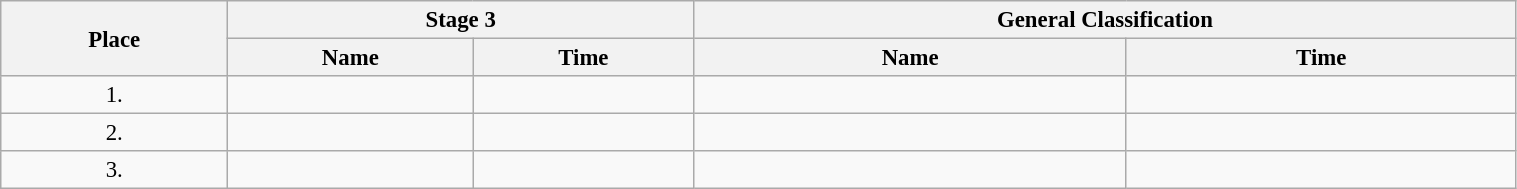<table class=wikitable style="font-size:95%" width="80%">
<tr>
<th rowspan="2">Place</th>
<th colspan="2">Stage 3</th>
<th colspan="2">General Classification</th>
</tr>
<tr>
<th>Name</th>
<th>Time</th>
<th>Name</th>
<th>Time</th>
</tr>
<tr>
<td align="center">1.</td>
<td></td>
<td></td>
<td></td>
<td></td>
</tr>
<tr>
<td align="center">2.</td>
<td></td>
<td></td>
<td></td>
<td></td>
</tr>
<tr>
<td align="center">3.</td>
<td></td>
<td></td>
<td></td>
<td></td>
</tr>
</table>
